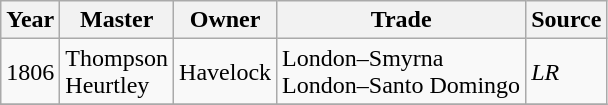<table class=" wikitable">
<tr>
<th>Year</th>
<th>Master</th>
<th>Owner</th>
<th>Trade</th>
<th>Source</th>
</tr>
<tr>
<td>1806</td>
<td>Thompson<br>Heurtley</td>
<td>Havelock</td>
<td>London–Smyrna<br>London–Santo Domingo</td>
<td><em>LR</em></td>
</tr>
<tr>
</tr>
</table>
